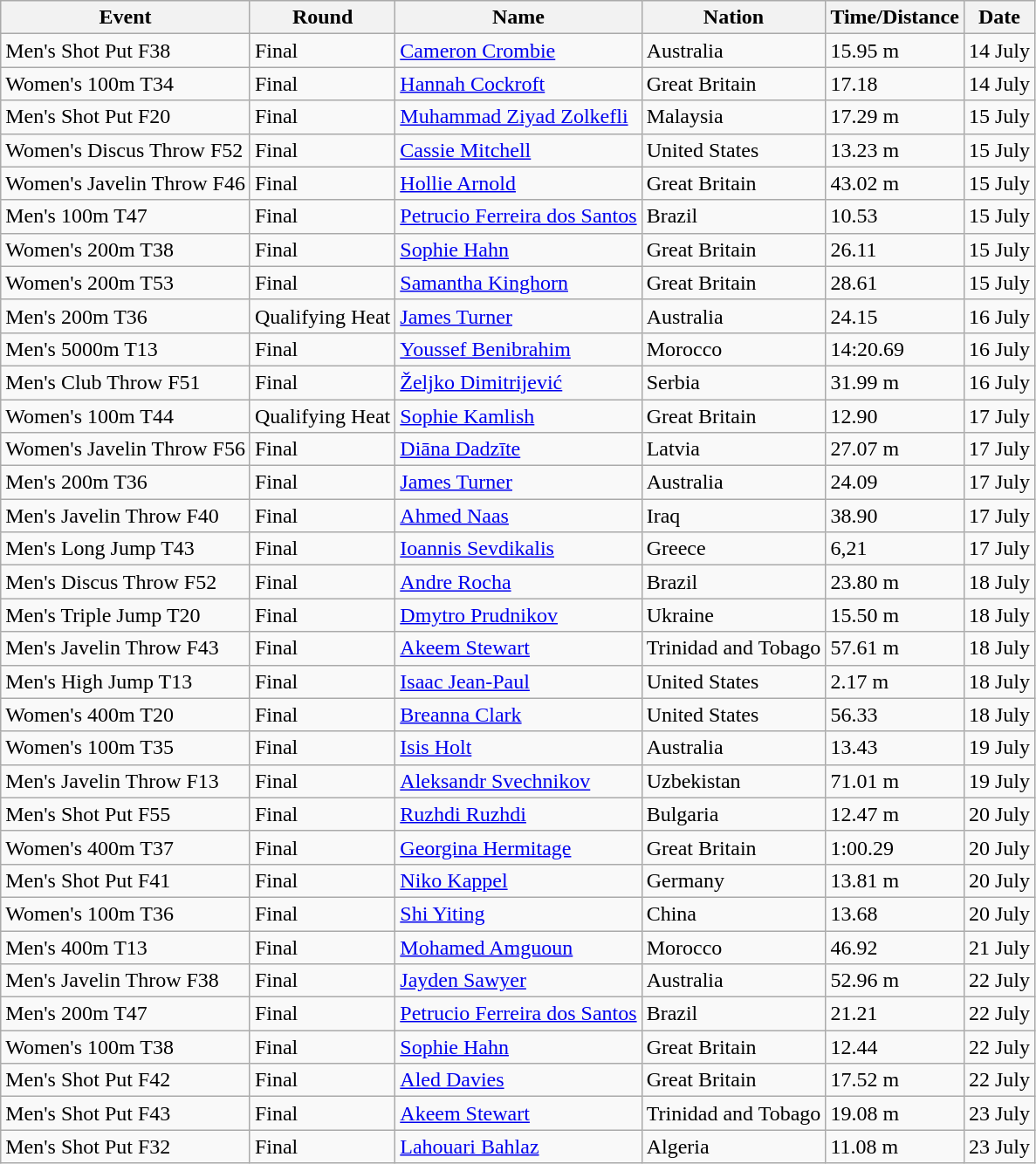<table class="wikitable sortable">
<tr>
<th>Event</th>
<th>Round</th>
<th>Name</th>
<th>Nation</th>
<th>Time/Distance</th>
<th>Date</th>
</tr>
<tr>
<td>Men's Shot Put F38</td>
<td>Final</td>
<td><a href='#'>Cameron Crombie</a></td>
<td> Australia</td>
<td>15.95 m</td>
<td>14 July</td>
</tr>
<tr>
<td>Women's 100m T34<strong> </strong></td>
<td>Final</td>
<td><a href='#'>Hannah Cockroft</a></td>
<td> Great Britain</td>
<td>17.18</td>
<td>14 July</td>
</tr>
<tr>
<td>Men's Shot Put F20</td>
<td>Final</td>
<td><a href='#'>Muhammad Ziyad Zolkefli</a></td>
<td> Malaysia</td>
<td>17.29 m</td>
<td>15 July</td>
</tr>
<tr>
<td>Women's Discus Throw F52</td>
<td>Final</td>
<td><a href='#'>Cassie Mitchell</a></td>
<td> United States</td>
<td>13.23 m</td>
<td>15 July</td>
</tr>
<tr>
<td>Women's Javelin Throw F46</td>
<td>Final</td>
<td><a href='#'>Hollie Arnold</a></td>
<td> Great Britain</td>
<td>43.02 m</td>
<td>15 July</td>
</tr>
<tr>
<td>Men's 100m T47</td>
<td>Final</td>
<td><a href='#'>Petrucio Ferreira dos Santos</a></td>
<td> Brazil</td>
<td>10.53</td>
<td>15 July</td>
</tr>
<tr>
<td>Women's 200m T38</td>
<td>Final</td>
<td><a href='#'>Sophie Hahn</a></td>
<td> Great Britain</td>
<td>26.11</td>
<td>15 July</td>
</tr>
<tr>
<td>Women's 200m T53</td>
<td>Final</td>
<td><a href='#'>Samantha Kinghorn</a></td>
<td> Great Britain</td>
<td>28.61</td>
<td>15 July</td>
</tr>
<tr>
<td>Men's 200m T36</td>
<td>Qualifying Heat</td>
<td><a href='#'>James Turner</a></td>
<td> Australia</td>
<td>24.15</td>
<td>16 July</td>
</tr>
<tr>
<td>Men's 5000m T13</td>
<td>Final</td>
<td><a href='#'>Youssef Benibrahim</a></td>
<td> Morocco</td>
<td>14:20.69</td>
<td>16 July</td>
</tr>
<tr>
<td>Men's Club Throw F51</td>
<td>Final</td>
<td><a href='#'>Željko Dimitrijević</a></td>
<td> Serbia</td>
<td>31.99 m</td>
<td>16 July</td>
</tr>
<tr>
<td>Women's 100m T44</td>
<td>Qualifying Heat</td>
<td><a href='#'>Sophie Kamlish</a></td>
<td> Great Britain</td>
<td>12.90</td>
<td>17 July</td>
</tr>
<tr>
<td>Women's Javelin Throw F56</td>
<td>Final</td>
<td><a href='#'>Diāna Dadzīte</a></td>
<td> Latvia</td>
<td>27.07 m</td>
<td>17 July</td>
</tr>
<tr>
<td>Men's 200m T36</td>
<td>Final</td>
<td><a href='#'>James Turner</a></td>
<td> Australia</td>
<td>24.09</td>
<td>17 July</td>
</tr>
<tr>
<td>Men's Javelin Throw F40</td>
<td>Final</td>
<td><a href='#'>Ahmed Naas</a></td>
<td> Iraq</td>
<td>38.90</td>
<td>17 July</td>
</tr>
<tr>
<td>Men's Long Jump T43</td>
<td>Final</td>
<td><a href='#'>Ioannis Sevdikalis</a></td>
<td> Greece</td>
<td>6,21</td>
<td>17 July</td>
</tr>
<tr>
<td>Men's Discus Throw F52</td>
<td>Final</td>
<td><a href='#'>Andre Rocha</a></td>
<td> Brazil</td>
<td>23.80 m</td>
<td>18 July</td>
</tr>
<tr>
<td>Men's Triple Jump T20</td>
<td>Final</td>
<td><a href='#'>Dmytro Prudnikov</a></td>
<td> Ukraine</td>
<td>15.50 m</td>
<td>18 July</td>
</tr>
<tr>
<td>Men's Javelin Throw F43</td>
<td>Final</td>
<td><a href='#'>Akeem Stewart</a></td>
<td> Trinidad and Tobago</td>
<td>57.61 m</td>
<td>18 July</td>
</tr>
<tr>
<td>Men's High Jump T13</td>
<td>Final</td>
<td><a href='#'>Isaac Jean-Paul</a></td>
<td> United States</td>
<td>2.17 m</td>
<td>18 July</td>
</tr>
<tr>
<td>Women's 400m T20</td>
<td>Final</td>
<td><a href='#'>Breanna Clark</a></td>
<td> United States</td>
<td>56.33</td>
<td>18 July</td>
</tr>
<tr>
<td>Women's 100m T35</td>
<td>Final</td>
<td><a href='#'>Isis Holt</a></td>
<td> Australia</td>
<td>13.43</td>
<td>19 July</td>
</tr>
<tr>
<td>Men's Javelin Throw F13</td>
<td>Final</td>
<td><a href='#'>Aleksandr Svechnikov</a></td>
<td> Uzbekistan</td>
<td>71.01 m</td>
<td>19 July</td>
</tr>
<tr>
<td>Men's Shot Put F55</td>
<td>Final</td>
<td><a href='#'>Ruzhdi Ruzhdi</a></td>
<td> Bulgaria</td>
<td>12.47 m</td>
<td>20 July</td>
</tr>
<tr>
<td>Women's 400m T37</td>
<td>Final</td>
<td><a href='#'>Georgina Hermitage</a></td>
<td> Great Britain</td>
<td>1:00.29</td>
<td>20 July</td>
</tr>
<tr>
<td>Men's Shot Put F41</td>
<td>Final</td>
<td><a href='#'>Niko Kappel</a></td>
<td> Germany</td>
<td>13.81 m</td>
<td>20 July</td>
</tr>
<tr>
<td>Women's 100m T36</td>
<td>Final</td>
<td><a href='#'>Shi Yiting</a></td>
<td> China</td>
<td>13.68</td>
<td>20 July</td>
</tr>
<tr>
<td>Men's 400m T13</td>
<td>Final</td>
<td><a href='#'>Mohamed Amguoun</a></td>
<td> Morocco</td>
<td>46.92</td>
<td>21 July</td>
</tr>
<tr>
<td>Men's Javelin Throw F38</td>
<td>Final</td>
<td><a href='#'>Jayden Sawyer</a></td>
<td> Australia</td>
<td>52.96 m</td>
<td>22 July</td>
</tr>
<tr>
<td>Men's 200m T47</td>
<td>Final</td>
<td><a href='#'>Petrucio Ferreira dos Santos</a></td>
<td> Brazil</td>
<td>21.21</td>
<td>22 July</td>
</tr>
<tr>
<td>Women's 100m T38</td>
<td>Final</td>
<td><a href='#'>Sophie Hahn</a></td>
<td> Great Britain</td>
<td>12.44</td>
<td>22 July</td>
</tr>
<tr>
<td>Men's Shot Put F42</td>
<td>Final</td>
<td><a href='#'>Aled Davies</a></td>
<td> Great Britain</td>
<td>17.52 m</td>
<td>22 July</td>
</tr>
<tr>
<td>Men's Shot Put F43</td>
<td>Final</td>
<td><a href='#'>Akeem Stewart</a></td>
<td> Trinidad and Tobago</td>
<td>19.08 m</td>
<td>23 July</td>
</tr>
<tr>
<td>Men's Shot Put F32</td>
<td>Final</td>
<td><a href='#'>Lahouari Bahlaz</a></td>
<td> Algeria</td>
<td>11.08 m</td>
<td>23 July</td>
</tr>
</table>
